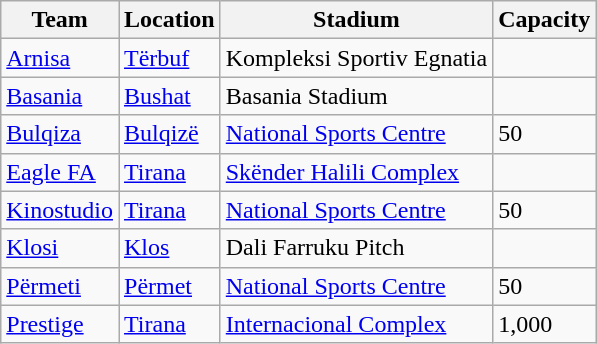<table class="wikitable sortable">
<tr>
<th>Team</th>
<th>Location</th>
<th>Stadium</th>
<th>Capacity</th>
</tr>
<tr>
<td><a href='#'>Arnisa</a></td>
<td><a href='#'>Tërbuf</a></td>
<td>Kompleksi Sportiv Egnatia</td>
<td></td>
</tr>
<tr>
<td><a href='#'>Basania</a></td>
<td><a href='#'>Bushat</a></td>
<td>Basania Stadium</td>
<td></td>
</tr>
<tr>
<td><a href='#'>Bulqiza</a></td>
<td><a href='#'>Bulqizë</a></td>
<td><a href='#'>National Sports Centre</a></td>
<td>50</td>
</tr>
<tr>
<td><a href='#'>Eagle FA</a></td>
<td><a href='#'>Tirana</a></td>
<td><a href='#'>Skënder Halili Complex</a></td>
<td></td>
</tr>
<tr>
<td><a href='#'>Kinostudio</a></td>
<td><a href='#'>Tirana</a></td>
<td><a href='#'>National Sports Centre</a></td>
<td>50</td>
</tr>
<tr>
<td><a href='#'>Klosi</a></td>
<td><a href='#'>Klos</a></td>
<td>Dali Farruku Pitch</td>
<td></td>
</tr>
<tr>
<td><a href='#'>Përmeti</a></td>
<td><a href='#'>Përmet</a></td>
<td><a href='#'>National Sports Centre</a></td>
<td>50</td>
</tr>
<tr>
<td><a href='#'>Prestige</a></td>
<td><a href='#'>Tirana</a></td>
<td><a href='#'>Internacional Complex</a></td>
<td>1,000</td>
</tr>
</table>
